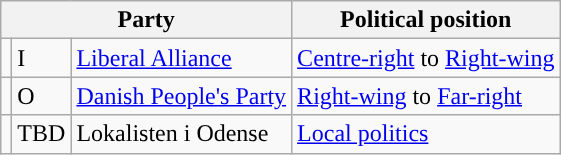<table class="wikitable">
<tr>
<th colspan="3">Party</th>
<th>Political position</th>
</tr>
<tr>
<td></td>
<td>I</td>
<td><a href='#'>Liberal Alliance</a></td>
<td><a href='#'>Centre-right</a> to <a href='#'>Right-wing</a></td>
</tr>
<tr>
<td></td>
<td>O</td>
<td><a href='#'>Danish People's Party</a></td>
<td><a href='#'>Right-wing</a> to  <a href='#'>Far-right</a></td>
</tr>
<tr>
<td></td>
<td>TBD</td>
<td>Lokalisten i Odense</td>
<td><a href='#'>Local politics</a></td>
</tr>
</table>
